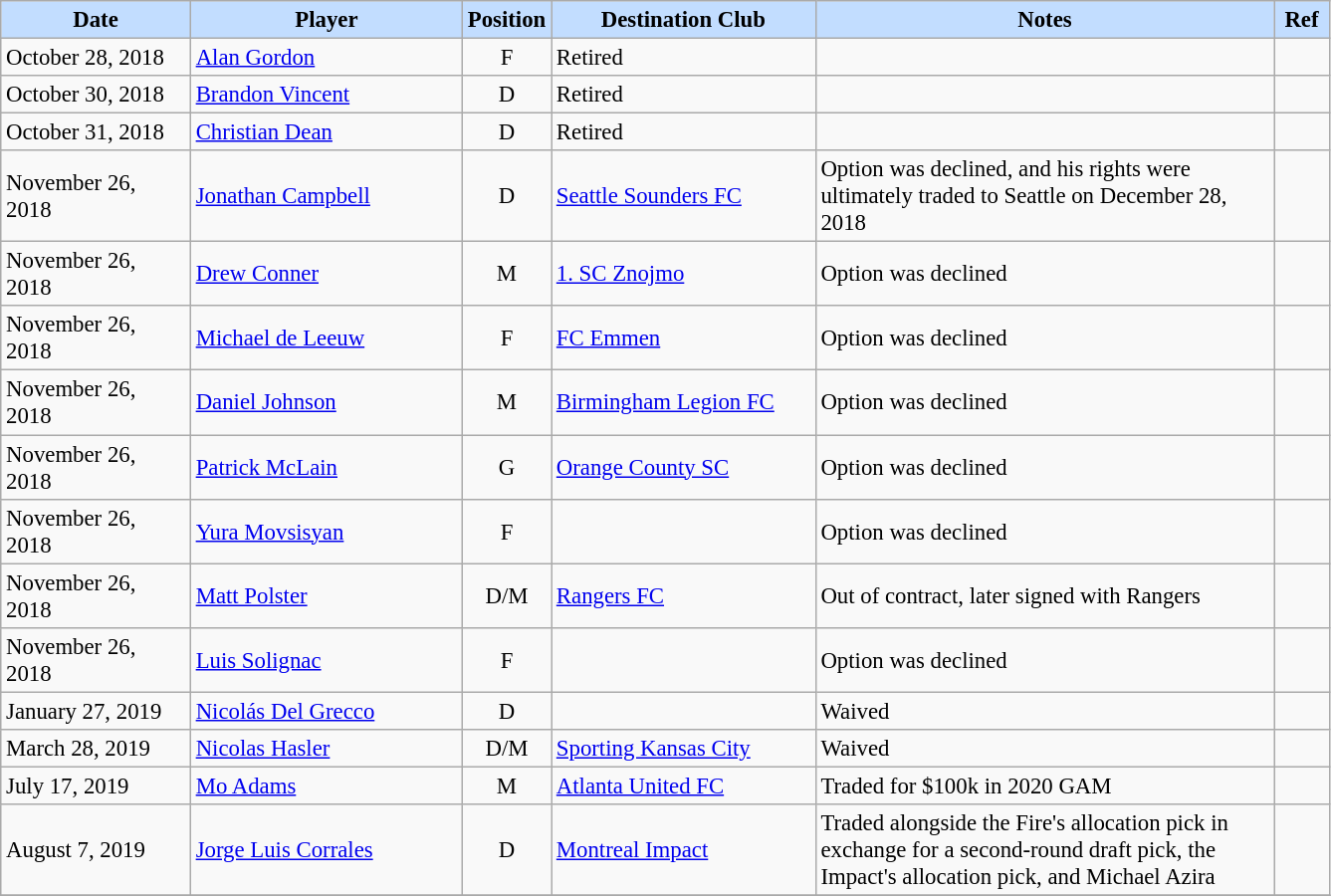<table class="wikitable" style="text-align:left; font-size:95%;">
<tr>
<th style="background:#c2ddff; width:120px;">Date</th>
<th style="background:#c2ddff; width:175px;">Player</th>
<th style="background:#c2ddff; width:50px;">Position</th>
<th style="background:#c2ddff; width:170px;">Destination Club</th>
<th style="background:#c2ddff; width:300px;">Notes</th>
<th style="background:#c2ddff; width:30px;">Ref</th>
</tr>
<tr>
<td>October 28, 2018</td>
<td> <a href='#'>Alan Gordon</a></td>
<td align=center>F</td>
<td>Retired</td>
<td></td>
<td></td>
</tr>
<tr>
<td>October 30, 2018</td>
<td> <a href='#'>Brandon Vincent</a></td>
<td align=center>D</td>
<td>Retired</td>
<td></td>
<td></td>
</tr>
<tr>
<td>October 31, 2018</td>
<td> <a href='#'>Christian Dean</a></td>
<td align=center>D</td>
<td>Retired</td>
<td></td>
<td></td>
</tr>
<tr>
<td>November 26, 2018</td>
<td> <a href='#'>Jonathan Campbell</a></td>
<td align=center>D</td>
<td> <a href='#'>Seattle Sounders FC</a></td>
<td>Option was declined, and his rights were ultimately traded to Seattle on December 28, 2018</td>
<td></td>
</tr>
<tr>
<td>November 26, 2018</td>
<td> <a href='#'>Drew Conner</a></td>
<td align=center>M</td>
<td> <a href='#'>1. SC Znojmo</a></td>
<td>Option was declined</td>
<td></td>
</tr>
<tr>
<td>November 26, 2018</td>
<td> <a href='#'>Michael de Leeuw</a></td>
<td align=center>F</td>
<td> <a href='#'>FC Emmen</a></td>
<td>Option was declined</td>
<td></td>
</tr>
<tr>
<td>November 26, 2018</td>
<td> <a href='#'>Daniel Johnson</a></td>
<td align=center>M</td>
<td> <a href='#'>Birmingham Legion FC</a></td>
<td>Option was declined</td>
<td></td>
</tr>
<tr>
<td>November 26, 2018</td>
<td> <a href='#'>Patrick McLain</a></td>
<td align=center>G</td>
<td> <a href='#'>Orange County SC</a></td>
<td>Option was declined</td>
<td></td>
</tr>
<tr>
<td>November 26, 2018</td>
<td> <a href='#'>Yura Movsisyan</a></td>
<td align=center>F</td>
<td></td>
<td>Option was declined</td>
<td></td>
</tr>
<tr>
<td>November 26, 2018</td>
<td> <a href='#'>Matt Polster</a></td>
<td align=center>D/M</td>
<td> <a href='#'>Rangers FC</a></td>
<td>Out of contract, later signed with Rangers</td>
<td></td>
</tr>
<tr>
<td>November 26, 2018</td>
<td> <a href='#'>Luis Solignac</a></td>
<td align=center>F</td>
<td></td>
<td>Option was declined</td>
<td></td>
</tr>
<tr>
<td>January 27, 2019</td>
<td> <a href='#'>Nicolás Del Grecco</a></td>
<td align=center>D</td>
<td></td>
<td>Waived</td>
<td></td>
</tr>
<tr>
<td>March 28, 2019</td>
<td> <a href='#'>Nicolas Hasler</a></td>
<td align=center>D/M</td>
<td> <a href='#'>Sporting Kansas City</a></td>
<td>Waived</td>
<td></td>
</tr>
<tr>
<td>July 17, 2019</td>
<td> <a href='#'>Mo Adams</a></td>
<td align=center>M</td>
<td> <a href='#'>Atlanta United FC</a></td>
<td>Traded for $100k in 2020 GAM</td>
<td></td>
</tr>
<tr>
<td>August 7, 2019</td>
<td> <a href='#'>Jorge Luis Corrales</a></td>
<td align=center>D</td>
<td> <a href='#'>Montreal Impact</a></td>
<td>Traded alongside the Fire's allocation pick in exchange for a second-round draft pick, the Impact's allocation pick, and Michael Azira</td>
<td></td>
</tr>
<tr>
</tr>
</table>
